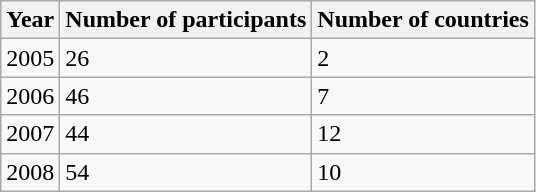<table class="wikitable">
<tr>
<th>Year</th>
<th>Number of participants</th>
<th>Number of countries</th>
</tr>
<tr>
<td>2005</td>
<td>26</td>
<td>2</td>
</tr>
<tr>
<td>2006</td>
<td>46</td>
<td>7</td>
</tr>
<tr>
<td>2007</td>
<td>44</td>
<td>12</td>
</tr>
<tr>
<td>2008</td>
<td>54</td>
<td>10</td>
</tr>
</table>
